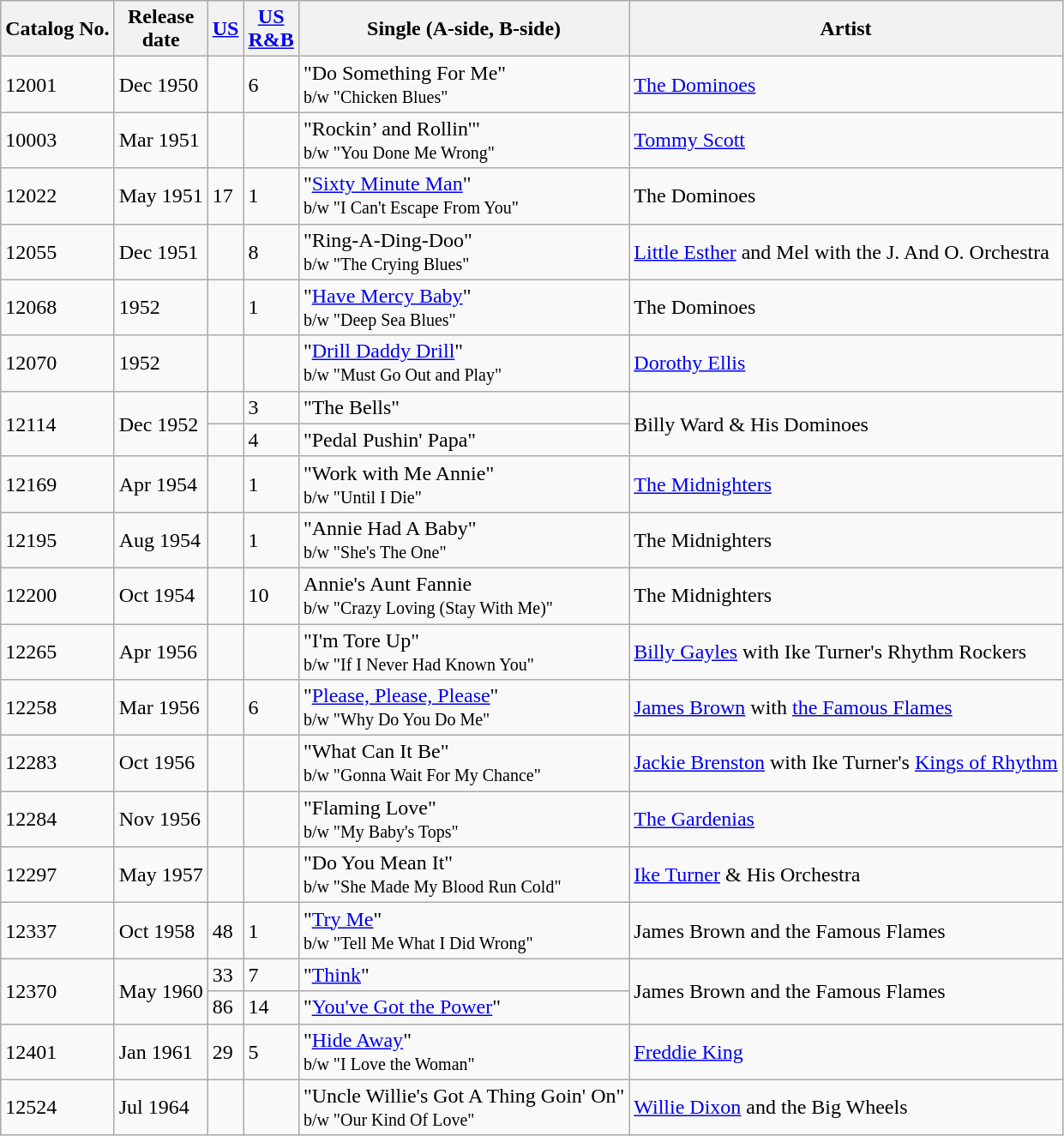<table class="wikitable">
<tr>
<th><strong>Catalog No.</strong></th>
<th>Release<br>date</th>
<th><a href='#'>US</a></th>
<th><a href='#'>US</a><br><a href='#'>R&B</a></th>
<th><strong>Single (A-side, B-side)</strong></th>
<th>Artist</th>
</tr>
<tr>
<td>12001</td>
<td>Dec 1950</td>
<td></td>
<td>6</td>
<td>"Do Something For Me"<br><small>b/w "Chicken Blues"</small></td>
<td><a href='#'>The Dominoes</a></td>
</tr>
<tr>
<td>10003</td>
<td>Mar 1951</td>
<td></td>
<td></td>
<td>"Rockin’ and Rollin'"<br><small>b/w "You Done Me Wrong"</small></td>
<td><a href='#'>Tommy Scott</a></td>
</tr>
<tr>
<td>12022</td>
<td>May 1951</td>
<td>17</td>
<td>1</td>
<td>"<a href='#'>Sixty Minute Man</a>"<br><small>b/w "I Can't Escape From You"</small></td>
<td>The Dominoes</td>
</tr>
<tr>
<td>12055</td>
<td>Dec 1951</td>
<td></td>
<td>8</td>
<td>"Ring-A-Ding-Doo"<br><small>b/w "The Crying Blues"</small></td>
<td><a href='#'>Little Esther</a> and Mel with the J. And O. Orchestra</td>
</tr>
<tr>
<td>12068</td>
<td>1952</td>
<td></td>
<td>1</td>
<td>"<a href='#'>Have Mercy Baby</a>"<br><small>b/w "Deep Sea Blues"</small></td>
<td>The Dominoes</td>
</tr>
<tr>
<td>12070</td>
<td>1952</td>
<td></td>
<td></td>
<td>"<a href='#'>Drill Daddy Drill</a>"<br><small>b/w "Must Go Out and Play"</small></td>
<td><a href='#'>Dorothy Ellis</a></td>
</tr>
<tr>
<td rowspan="2">12114</td>
<td rowspan="2">Dec 1952</td>
<td></td>
<td>3</td>
<td>"The Bells"</td>
<td rowspan="2">Billy Ward & His Dominoes</td>
</tr>
<tr>
<td></td>
<td>4</td>
<td>"Pedal Pushin' Papa"</td>
</tr>
<tr>
<td>12169</td>
<td>Apr 1954</td>
<td></td>
<td>1</td>
<td>"Work with Me Annie"<br><small>b/w "Until I Die"</small></td>
<td><a href='#'>The Midnighters</a></td>
</tr>
<tr>
<td>12195</td>
<td>Aug 1954</td>
<td></td>
<td>1</td>
<td>"Annie Had A Baby"<br><small>b/w "She's The One"</small></td>
<td>The Midnighters</td>
</tr>
<tr>
<td>12200</td>
<td>Oct 1954</td>
<td></td>
<td>10</td>
<td>Annie's Aunt Fannie<br><small>b/w "Crazy Loving (Stay With Me)"</small></td>
<td>The Midnighters</td>
</tr>
<tr>
<td>12265</td>
<td>Apr 1956</td>
<td></td>
<td></td>
<td>"I'm Tore Up"<br><small>b/w "If I Never Had Known You"</small></td>
<td><a href='#'>Billy Gayles</a> with Ike Turner's Rhythm Rockers</td>
</tr>
<tr>
<td>12258</td>
<td>Mar 1956</td>
<td></td>
<td>6</td>
<td>"<a href='#'>Please, Please, Please</a>"<br><small>b/w "Why Do You Do Me"</small></td>
<td><a href='#'>James Brown</a> with <a href='#'>the Famous Flames</a></td>
</tr>
<tr>
<td>12283</td>
<td>Oct 1956</td>
<td></td>
<td></td>
<td>"What Can It Be"<br><small>b/w "Gonna Wait For My Chance"</small></td>
<td><a href='#'>Jackie Brenston</a> with Ike Turner's <a href='#'>Kings of Rhythm</a></td>
</tr>
<tr>
<td>12284</td>
<td>Nov 1956</td>
<td></td>
<td></td>
<td>"Flaming Love"<br><small>b/w "My Baby's Tops"</small></td>
<td><a href='#'>The Gardenias</a></td>
</tr>
<tr>
<td>12297</td>
<td>May 1957</td>
<td></td>
<td></td>
<td>"Do You Mean It"<br><small>b/w "She Made My Blood Run Cold"</small></td>
<td><a href='#'>Ike Turner</a> & His Orchestra</td>
</tr>
<tr>
<td>12337</td>
<td>Oct 1958</td>
<td>48</td>
<td>1</td>
<td>"<a href='#'>Try Me</a>"<br><small>b/w "Tell Me What I Did Wrong"</small></td>
<td>James Brown and the Famous Flames</td>
</tr>
<tr>
<td rowspan="2">12370</td>
<td rowspan="2">May 1960</td>
<td>33</td>
<td>7</td>
<td>"<a href='#'>Think</a>"</td>
<td rowspan="2">James Brown and the Famous Flames</td>
</tr>
<tr>
<td>86</td>
<td>14</td>
<td>"<a href='#'>You've Got the Power</a>"</td>
</tr>
<tr>
<td>12401</td>
<td>Jan 1961</td>
<td>29</td>
<td>5</td>
<td>"<a href='#'>Hide Away</a>"<br><small>b/w "I Love the Woman"</small></td>
<td><a href='#'>Freddie King</a></td>
</tr>
<tr>
<td>12524</td>
<td>Jul 1964</td>
<td></td>
<td></td>
<td>"Uncle Willie's Got A Thing Goin' On"<br><small>b/w "Our Kind Of Love"</small></td>
<td><a href='#'>Willie Dixon</a> and the Big Wheels</td>
</tr>
</table>
